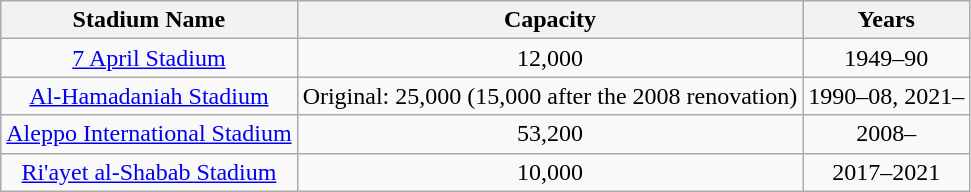<table class="wikitable" style="text-align: center;">
<tr>
<th style="width:50;">Stadium Name</th>
<th style="width:50;">Capacity</th>
<th style="width:50;">Years</th>
</tr>
<tr>
<td><a href='#'>7 April Stadium</a></td>
<td>12,000</td>
<td>1949–90</td>
</tr>
<tr>
<td><a href='#'>Al-Hamadaniah Stadium</a></td>
<td>Original: 25,000 (15,000 after the 2008 renovation)</td>
<td>1990–08, 2021–</td>
</tr>
<tr>
<td><a href='#'>Aleppo International Stadium</a></td>
<td>53,200</td>
<td>2008–</td>
</tr>
<tr>
<td><a href='#'>Ri'ayet al-Shabab Stadium</a></td>
<td>10,000</td>
<td>2017–2021</td>
</tr>
</table>
